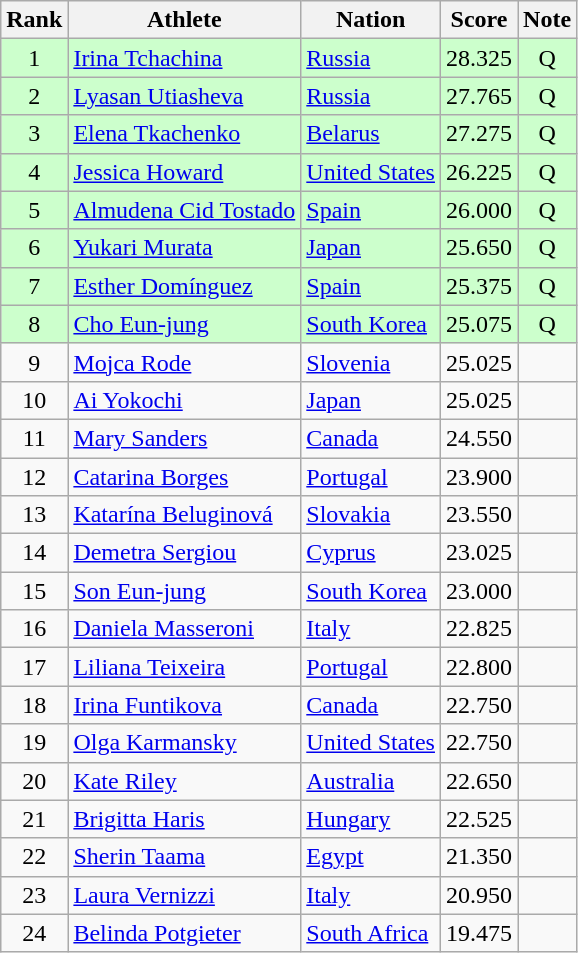<table class="wikitable sortable" style="text-align:center">
<tr>
<th>Rank</th>
<th>Athlete</th>
<th>Nation</th>
<th>Score</th>
<th>Note</th>
</tr>
<tr bgcolor=ccffcc>
<td>1</td>
<td align=left><a href='#'>Irina Tchachina</a></td>
<td align=left> <a href='#'>Russia</a></td>
<td>28.325</td>
<td>Q</td>
</tr>
<tr bgcolor=ccffcc>
<td>2</td>
<td align=left><a href='#'>Lyasan Utiasheva</a></td>
<td align=left> <a href='#'>Russia</a></td>
<td>27.765</td>
<td>Q</td>
</tr>
<tr bgcolor=ccffcc>
<td>3</td>
<td align=left><a href='#'>Elena Tkachenko</a></td>
<td align=left> <a href='#'>Belarus</a></td>
<td>27.275</td>
<td>Q</td>
</tr>
<tr bgcolor=ccffcc>
<td>4</td>
<td align=left><a href='#'>Jessica Howard</a></td>
<td align=left> <a href='#'>United States</a></td>
<td>26.225</td>
<td>Q</td>
</tr>
<tr bgcolor=ccffcc>
<td>5</td>
<td align=left><a href='#'>Almudena Cid Tostado</a></td>
<td align=left> <a href='#'>Spain</a></td>
<td>26.000</td>
<td>Q</td>
</tr>
<tr bgcolor=ccffcc>
<td>6</td>
<td align=left><a href='#'>Yukari Murata</a></td>
<td align=left> <a href='#'>Japan</a></td>
<td>25.650</td>
<td>Q</td>
</tr>
<tr bgcolor=ccffcc>
<td>7</td>
<td align=left><a href='#'>Esther Domínguez</a></td>
<td align=left> <a href='#'>Spain</a></td>
<td>25.375</td>
<td>Q</td>
</tr>
<tr bgcolor=ccffcc>
<td>8</td>
<td align=left><a href='#'>Cho Eun-jung</a></td>
<td align=left> <a href='#'>South Korea</a></td>
<td>25.075</td>
<td>Q</td>
</tr>
<tr>
<td>9</td>
<td align=left><a href='#'>Mojca Rode</a></td>
<td align=left> <a href='#'>Slovenia</a></td>
<td>25.025</td>
<td></td>
</tr>
<tr>
<td>10</td>
<td align=left><a href='#'>Ai Yokochi</a></td>
<td align=left> <a href='#'>Japan</a></td>
<td>25.025</td>
<td></td>
</tr>
<tr>
<td>11</td>
<td align=left><a href='#'>Mary Sanders</a></td>
<td align=left> <a href='#'>Canada</a></td>
<td>24.550</td>
<td></td>
</tr>
<tr>
<td>12</td>
<td align=left><a href='#'>Catarina Borges</a></td>
<td align=left> <a href='#'>Portugal</a></td>
<td>23.900</td>
<td></td>
</tr>
<tr>
<td>13</td>
<td align=left><a href='#'>Katarína Beluginová</a></td>
<td align=left> <a href='#'>Slovakia</a></td>
<td>23.550</td>
<td></td>
</tr>
<tr>
<td>14</td>
<td align=left><a href='#'>Demetra Sergiou</a></td>
<td align=left> <a href='#'>Cyprus</a></td>
<td>23.025</td>
<td></td>
</tr>
<tr>
<td>15</td>
<td align=left><a href='#'>Son Eun-jung</a></td>
<td align=left> <a href='#'>South Korea</a></td>
<td>23.000</td>
<td></td>
</tr>
<tr>
<td>16</td>
<td align=left><a href='#'>Daniela Masseroni</a></td>
<td align=left> <a href='#'>Italy</a></td>
<td>22.825</td>
<td></td>
</tr>
<tr>
<td>17</td>
<td align=left><a href='#'>Liliana Teixeira</a></td>
<td align=left> <a href='#'>Portugal</a></td>
<td>22.800</td>
<td></td>
</tr>
<tr>
<td>18</td>
<td align=left><a href='#'>Irina Funtikova</a></td>
<td align=left> <a href='#'>Canada</a></td>
<td>22.750</td>
<td></td>
</tr>
<tr>
<td>19</td>
<td align=left><a href='#'>Olga Karmansky</a></td>
<td align=left> <a href='#'>United States</a></td>
<td>22.750</td>
<td></td>
</tr>
<tr>
<td>20</td>
<td align=left><a href='#'>Kate Riley</a></td>
<td align=left> <a href='#'>Australia</a></td>
<td>22.650</td>
<td></td>
</tr>
<tr>
<td>21</td>
<td align=left><a href='#'>Brigitta Haris</a></td>
<td align=left> <a href='#'>Hungary</a></td>
<td>22.525</td>
<td></td>
</tr>
<tr>
<td>22</td>
<td align=left><a href='#'>Sherin Taama</a></td>
<td align=left> <a href='#'>Egypt</a></td>
<td>21.350</td>
<td></td>
</tr>
<tr>
<td>23</td>
<td align=left><a href='#'>Laura Vernizzi</a></td>
<td align=left> <a href='#'>Italy</a></td>
<td>20.950</td>
<td></td>
</tr>
<tr>
<td>24</td>
<td align=left><a href='#'>Belinda Potgieter</a></td>
<td align=left> <a href='#'>South Africa</a></td>
<td>19.475</td>
<td></td>
</tr>
</table>
